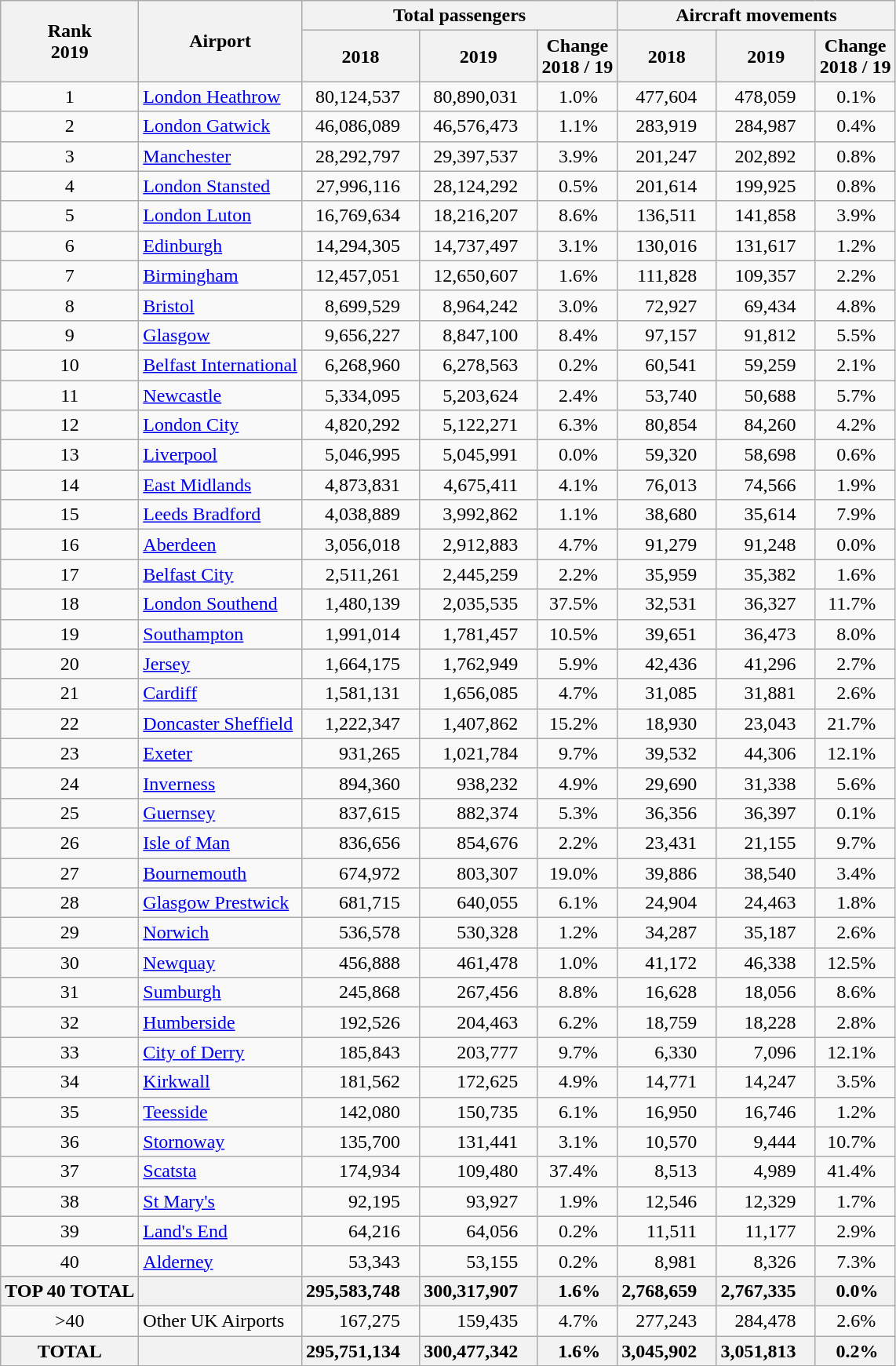<table class="wikitable sortable" style="text-align: right; ">
<tr>
<th rowspan=2>Rank<br>2019</th>
<th rowspan="2">Airport</th>
<th colspan=3>Total passengers</th>
<th colspan=3>Aircraft movements</th>
</tr>
<tr>
<th>2018</th>
<th>2019</th>
<th>Change<br>2018 / 19</th>
<th>2018</th>
<th>2019</th>
<th>Change<br>2018 / 19</th>
</tr>
<tr>
<td align='center'>1</td>
<td align='left'><a href='#'>London Heathrow</a></td>
<td style="padding-right: 1em;">80,124,537</td>
<td style="padding-right: 1em;">80,890,031</td>
<td style="padding-right: 1em;">1.0%</td>
<td style="padding-right: 1em;">477,604</td>
<td style="padding-right: 1em;">478,059</td>
<td style="padding-right: 1em;">0.1%</td>
</tr>
<tr>
<td align='center'>2</td>
<td align='left'><a href='#'>London Gatwick</a></td>
<td style="padding-right: 1em;">46,086,089</td>
<td style="padding-right: 1em;">46,576,473</td>
<td style="padding-right: 1em;">1.1%</td>
<td style="padding-right: 1em;">283,919</td>
<td style="padding-right: 1em;">284,987</td>
<td style="padding-right: 1em;">0.4%</td>
</tr>
<tr>
<td align='center'>3</td>
<td align='left'><a href='#'>Manchester</a></td>
<td style="padding-right: 1em;">28,292,797</td>
<td style="padding-right: 1em;">29,397,537</td>
<td style="padding-right: 1em;">3.9%</td>
<td style="padding-right: 1em;">201,247</td>
<td style="padding-right: 1em;">202,892</td>
<td style="padding-right: 1em;">0.8%</td>
</tr>
<tr>
<td align='center'>4</td>
<td align='left'><a href='#'>London Stansted</a></td>
<td style="padding-right: 1em;">27,996,116</td>
<td style="padding-right: 1em;">28,124,292</td>
<td style="padding-right: 1em;">0.5%</td>
<td style="padding-right: 1em;">201,614</td>
<td style="padding-right: 1em;">199,925</td>
<td style="padding-right: 1em;">0.8%</td>
</tr>
<tr>
<td align='center'>5</td>
<td align='left'><a href='#'>London Luton</a></td>
<td style="padding-right: 1em;">16,769,634</td>
<td style="padding-right: 1em;">18,216,207</td>
<td style="padding-right: 1em;">8.6%</td>
<td style="padding-right: 1em;">136,511</td>
<td style="padding-right: 1em;">141,858</td>
<td style="padding-right: 1em;">3.9%</td>
</tr>
<tr>
<td align='center'>6</td>
<td align='left'><a href='#'>Edinburgh</a></td>
<td style="padding-right: 1em;">14,294,305</td>
<td style="padding-right: 1em;">14,737,497</td>
<td style="padding-right: 1em;">3.1%</td>
<td style="padding-right: 1em;">130,016</td>
<td style="padding-right: 1em;">131,617</td>
<td style="padding-right: 1em;">1.2%</td>
</tr>
<tr>
<td align='center'>7</td>
<td align='left'><a href='#'>Birmingham</a></td>
<td style="padding-right: 1em;">12,457,051</td>
<td style="padding-right: 1em;">12,650,607</td>
<td style="padding-right: 1em;">1.6%</td>
<td style="padding-right: 1em;">111,828</td>
<td style="padding-right: 1em;">109,357</td>
<td style="padding-right: 1em;">2.2%</td>
</tr>
<tr>
<td align='center'>8</td>
<td align='left'><a href='#'>Bristol</a></td>
<td style="padding-right: 1em;">8,699,529</td>
<td style="padding-right: 1em;">8,964,242</td>
<td style="padding-right: 1em;">3.0%</td>
<td style="padding-right: 1em;">72,927</td>
<td style="padding-right: 1em;">69,434</td>
<td style="padding-right: 1em;">4.8%</td>
</tr>
<tr>
<td align='center'>9</td>
<td align='left'><a href='#'>Glasgow</a></td>
<td style="padding-right: 1em;">9,656,227</td>
<td style="padding-right: 1em;">8,847,100</td>
<td style="padding-right: 1em;">8.4%</td>
<td style="padding-right: 1em;">97,157</td>
<td style="padding-right: 1em;">91,812</td>
<td style="padding-right: 1em;">5.5%</td>
</tr>
<tr>
<td align='center'>10</td>
<td align='left'><a href='#'>Belfast International</a></td>
<td style="padding-right: 1em;">6,268,960</td>
<td style="padding-right: 1em;">6,278,563</td>
<td style="padding-right: 1em;">0.2%</td>
<td style="padding-right: 1em;">60,541</td>
<td style="padding-right: 1em;">59,259</td>
<td style="padding-right: 1em;">2.1%</td>
</tr>
<tr>
<td align='center'>11</td>
<td align='left'><a href='#'>Newcastle</a></td>
<td style="padding-right: 1em;">5,334,095</td>
<td style="padding-right: 1em;">5,203,624</td>
<td style="padding-right: 1em;">2.4%</td>
<td style="padding-right: 1em;">53,740</td>
<td style="padding-right: 1em;">50,688</td>
<td style="padding-right: 1em;">5.7%</td>
</tr>
<tr>
<td align='center'>12</td>
<td align='left'><a href='#'>London City</a></td>
<td style="padding-right: 1em;">4,820,292</td>
<td style="padding-right: 1em;">5,122,271</td>
<td style="padding-right: 1em;">6.3%</td>
<td style="padding-right: 1em;">80,854</td>
<td style="padding-right: 1em;">84,260</td>
<td style="padding-right: 1em;">4.2%</td>
</tr>
<tr>
<td align='center'>13</td>
<td align='left'><a href='#'>Liverpool</a></td>
<td style="padding-right: 1em;">5,046,995</td>
<td style="padding-right: 1em;">5,045,991</td>
<td style="padding-right: 1em;">0.0%</td>
<td style="padding-right: 1em;">59,320</td>
<td style="padding-right: 1em;">58,698</td>
<td style="padding-right: 1em;">0.6%</td>
</tr>
<tr>
<td align='center'>14</td>
<td align='left'><a href='#'>East Midlands</a></td>
<td style="padding-right: 1em;">4,873,831</td>
<td style="padding-right: 1em;">4,675,411</td>
<td style="padding-right: 1em;">4.1%</td>
<td style="padding-right: 1em;">76,013</td>
<td style="padding-right: 1em;">74,566</td>
<td style="padding-right: 1em;">1.9%</td>
</tr>
<tr>
<td align='center'>15</td>
<td align='left'><a href='#'>Leeds Bradford</a></td>
<td style="padding-right: 1em;">4,038,889</td>
<td style="padding-right: 1em;">3,992,862</td>
<td style="padding-right: 1em;">1.1%</td>
<td style="padding-right: 1em;">38,680</td>
<td style="padding-right: 1em;">35,614</td>
<td style="padding-right: 1em;">7.9%</td>
</tr>
<tr>
<td align='center'>16</td>
<td align='left'><a href='#'>Aberdeen</a></td>
<td style="padding-right: 1em;">3,056,018</td>
<td style="padding-right: 1em;">2,912,883</td>
<td style="padding-right: 1em;">4.7%</td>
<td style="padding-right: 1em;">91,279</td>
<td style="padding-right: 1em;">91,248</td>
<td style="padding-right: 1em;">0.0%</td>
</tr>
<tr>
<td align='center'>17</td>
<td align='left'><a href='#'>Belfast City</a></td>
<td style="padding-right: 1em;">2,511,261</td>
<td style="padding-right: 1em;">2,445,259</td>
<td style="padding-right: 1em;">2.2%</td>
<td style="padding-right: 1em;">35,959</td>
<td style="padding-right: 1em;">35,382</td>
<td style="padding-right: 1em;">1.6%</td>
</tr>
<tr>
<td align='center'>18</td>
<td align='left'><a href='#'>London Southend</a></td>
<td style="padding-right: 1em;">1,480,139</td>
<td style="padding-right: 1em;">2,035,535</td>
<td style="padding-right: 1em;">37.5%</td>
<td style="padding-right: 1em;">32,531</td>
<td style="padding-right: 1em;">36,327</td>
<td style="padding-right: 1em;">11.7%</td>
</tr>
<tr>
<td align='center'>19</td>
<td align='left'><a href='#'>Southampton</a></td>
<td style="padding-right: 1em;">1,991,014</td>
<td style="padding-right: 1em;">1,781,457</td>
<td style="padding-right: 1em;">10.5%</td>
<td style="padding-right: 1em;">39,651</td>
<td style="padding-right: 1em;">36,473</td>
<td style="padding-right: 1em;">8.0%</td>
</tr>
<tr>
<td align='center'>20</td>
<td align='left'><a href='#'>Jersey</a></td>
<td style="padding-right: 1em;">1,664,175</td>
<td style="padding-right: 1em;">1,762,949</td>
<td style="padding-right: 1em;">5.9%</td>
<td style="padding-right: 1em;">42,436</td>
<td style="padding-right: 1em;">41,296</td>
<td style="padding-right: 1em;">2.7%</td>
</tr>
<tr>
<td align='center'>21</td>
<td align='left'><a href='#'>Cardiff</a></td>
<td style="padding-right: 1em;">1,581,131</td>
<td style="padding-right: 1em;">1,656,085</td>
<td style="padding-right: 1em;">4.7%</td>
<td style="padding-right: 1em;">31,085</td>
<td style="padding-right: 1em;">31,881</td>
<td style="padding-right: 1em;">2.6%</td>
</tr>
<tr>
<td align='center'>22</td>
<td align='left'><a href='#'>Doncaster Sheffield</a></td>
<td style="padding-right: 1em;">1,222,347</td>
<td style="padding-right: 1em;">1,407,862</td>
<td style="padding-right: 1em;">15.2%</td>
<td style="padding-right: 1em;">18,930</td>
<td style="padding-right: 1em;">23,043</td>
<td style="padding-right: 1em;">21.7%</td>
</tr>
<tr>
<td align='center'>23</td>
<td align='left'><a href='#'>Exeter</a></td>
<td style="padding-right: 1em;">931,265</td>
<td style="padding-right: 1em;">1,021,784</td>
<td style="padding-right: 1em;">9.7%</td>
<td style="padding-right: 1em;">39,532</td>
<td style="padding-right: 1em;">44,306</td>
<td style="padding-right: 1em;">12.1%</td>
</tr>
<tr>
<td align='center'>24</td>
<td align='left'><a href='#'>Inverness</a></td>
<td style="padding-right: 1em;">894,360</td>
<td style="padding-right: 1em;">938,232</td>
<td style="padding-right: 1em;">4.9%</td>
<td style="padding-right: 1em;">29,690</td>
<td style="padding-right: 1em;">31,338</td>
<td style="padding-right: 1em;">5.6%</td>
</tr>
<tr>
<td align='center'>25</td>
<td align='left'><a href='#'>Guernsey</a></td>
<td style="padding-right: 1em;">837,615</td>
<td style="padding-right: 1em;">882,374</td>
<td style="padding-right: 1em;">5.3%</td>
<td style="padding-right: 1em;">36,356</td>
<td style="padding-right: 1em;">36,397</td>
<td style="padding-right: 1em;">0.1%</td>
</tr>
<tr>
<td align='center'>26</td>
<td align='left'><a href='#'>Isle of Man</a></td>
<td style="padding-right: 1em;">836,656</td>
<td style="padding-right: 1em;">854,676</td>
<td style="padding-right: 1em;">2.2%</td>
<td style="padding-right: 1em;">23,431</td>
<td style="padding-right: 1em;">21,155</td>
<td style="padding-right: 1em;">9.7%</td>
</tr>
<tr>
<td align='center'>27</td>
<td align='left'><a href='#'>Bournemouth</a></td>
<td style="padding-right: 1em;">674,972</td>
<td style="padding-right: 1em;">803,307</td>
<td style="padding-right: 1em;">19.0%</td>
<td style="padding-right: 1em;">39,886</td>
<td style="padding-right: 1em;">38,540</td>
<td style="padding-right: 1em;">3.4%</td>
</tr>
<tr>
<td align='center'>28</td>
<td align='left'><a href='#'>Glasgow Prestwick</a></td>
<td style="padding-right: 1em;">681,715</td>
<td style="padding-right: 1em;">640,055</td>
<td style="padding-right: 1em;">6.1%</td>
<td style="padding-right: 1em;">24,904</td>
<td style="padding-right: 1em;">24,463</td>
<td style="padding-right: 1em;">1.8%</td>
</tr>
<tr>
<td align='center'>29</td>
<td align='left'><a href='#'>Norwich</a></td>
<td style="padding-right: 1em;">536,578</td>
<td style="padding-right: 1em;">530,328</td>
<td style="padding-right: 1em;">1.2%</td>
<td style="padding-right: 1em;">34,287</td>
<td style="padding-right: 1em;">35,187</td>
<td style="padding-right: 1em;">2.6%</td>
</tr>
<tr>
<td align='center'>30</td>
<td align="left"><a href='#'>Newquay</a></td>
<td style="padding-right: 1em;">456,888</td>
<td style="padding-right: 1em;">461,478</td>
<td style="padding-right: 1em;">1.0%</td>
<td style="padding-right: 1em;">41,172</td>
<td style="padding-right: 1em;">46,338</td>
<td style="padding-right: 1em;">12.5%</td>
</tr>
<tr>
<td align='center'>31</td>
<td align="left"><a href='#'>Sumburgh</a></td>
<td style="padding-right: 1em;">245,868</td>
<td style="padding-right: 1em;">267,456</td>
<td style="padding-right: 1em;">8.8%</td>
<td style="padding-right: 1em;">16,628</td>
<td style="padding-right: 1em;">18,056</td>
<td style="padding-right: 1em;">8.6%</td>
</tr>
<tr>
<td align='center'>32</td>
<td align='left'><a href='#'>Humberside</a></td>
<td style="padding-right: 1em;">192,526</td>
<td style="padding-right: 1em;">204,463</td>
<td style="padding-right: 1em;">6.2%</td>
<td style="padding-right: 1em;">18,759</td>
<td style="padding-right: 1em;">18,228</td>
<td style="padding-right: 1em;">2.8%</td>
</tr>
<tr>
<td align='center'>33</td>
<td align="left"><a href='#'>City of Derry</a></td>
<td style="padding-right: 1em;">185,843</td>
<td style="padding-right: 1em;">203,777</td>
<td style="padding-right: 1em;">9.7%</td>
<td style="padding-right: 1em;">6,330</td>
<td style="padding-right: 1em;">7,096</td>
<td style="padding-right: 1em;">12.1%</td>
</tr>
<tr>
<td align='center'>34</td>
<td align='left'><a href='#'>Kirkwall</a></td>
<td style="padding-right: 1em;">181,562</td>
<td style="padding-right: 1em;">172,625</td>
<td style="padding-right: 1em;">4.9%</td>
<td style="padding-right: 1em;">14,771</td>
<td style="padding-right: 1em;">14,247</td>
<td style="padding-right: 1em;">3.5%</td>
</tr>
<tr>
<td align='center'>35</td>
<td align="left"><a href='#'>Teesside</a></td>
<td style="padding-right: 1em;">142,080</td>
<td style="padding-right: 1em;">150,735</td>
<td style="padding-right: 1em;">6.1%</td>
<td style="padding-right: 1em;">16,950</td>
<td style="padding-right: 1em;">16,746</td>
<td style="padding-right: 1em;">1.2%</td>
</tr>
<tr>
<td align='center'>36</td>
<td align="left"><a href='#'>Stornoway</a></td>
<td style="padding-right: 1em;">135,700</td>
<td style="padding-right: 1em;">131,441</td>
<td style="padding-right: 1em;">3.1%</td>
<td style="padding-right: 1em;">10,570</td>
<td style="padding-right: 1em;">9,444</td>
<td style="padding-right: 1em;">10.7%</td>
</tr>
<tr>
<td align='center'>37</td>
<td align='left'><a href='#'>Scatsta</a></td>
<td style="padding-right: 1em;">174,934</td>
<td style="padding-right: 1em;">109,480</td>
<td style="padding-right: 1em;">37.4%</td>
<td style="padding-right: 1em;">8,513</td>
<td style="padding-right: 1em;">4,989</td>
<td style="padding-right: 1em;">41.4%</td>
</tr>
<tr>
<td align='center'>38</td>
<td align='left'><a href='#'>St Mary's</a></td>
<td style="padding-right: 1em;">92,195</td>
<td style="padding-right: 1em;">93,927</td>
<td style="padding-right: 1em;">1.9%</td>
<td style="padding-right: 1em;">12,546</td>
<td style="padding-right: 1em;">12,329</td>
<td style="padding-right: 1em;">1.7%</td>
</tr>
<tr>
<td align='center'>39</td>
<td align='left'><a href='#'>Land's End</a></td>
<td style="padding-right: 1em;">64,216</td>
<td style="padding-right: 1em;">64,056</td>
<td style="padding-right: 1em;">0.2%</td>
<td style="padding-right: 1em;">11,511</td>
<td style="padding-right: 1em;">11,177</td>
<td style="padding-right: 1em;">2.9%</td>
</tr>
<tr>
<td align='center'>40</td>
<td align='left'><a href='#'>Alderney</a></td>
<td style="padding-right: 1em;">53,343</td>
<td style="padding-right: 1em;">53,155</td>
<td style="padding-right: 1em;">0.2%</td>
<td style="padding-right: 1em;">8,981</td>
<td style="padding-right: 1em;">8,326</td>
<td style="padding-right: 1em;">7.3%</td>
</tr>
<tr class="sortbottom">
<th>TOP 40 TOTAL</th>
<th></th>
<th style="padding-right: 1em;">295,583,748</th>
<th style="padding-right: 1em;">300,317,907</th>
<th style="padding-right: 0em;">1.6%</th>
<th style="padding-right: 1em;">2,768,659</th>
<th style="padding-right: 1em;">2,767,335</th>
<th style="padding-right: 0em;">0.0%</th>
</tr>
<tr class="sortbottom">
<td align='center'>>40</td>
<td align='left'>Other UK Airports</td>
<td style="padding-right: 1em;">167,275</td>
<td style="padding-right: 1em;">159,435</td>
<td style="padding-right: 1em;">4.7%</td>
<td style="padding-right: 1em;">277,243</td>
<td style="padding-right: 1em;">284,478</td>
<td style="padding-right: 1em;">2.6%</td>
</tr>
<tr class="sortbottom">
<th>TOTAL</th>
<th></th>
<th style="padding-right: 1em;">295,751,134</th>
<th style="padding-right: 1em;">300,477,342</th>
<th style="padding-right: 0em;">1.6%</th>
<th style="padding-right: 1em;">3,045,902</th>
<th style="padding-right: 1em;">3,051,813</th>
<th style="padding-right: 0em;">0.2%</th>
</tr>
</table>
